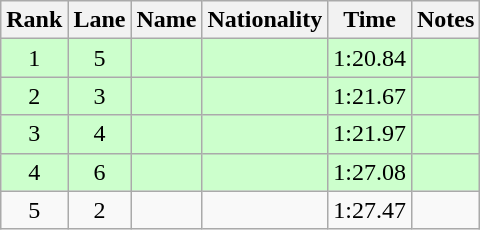<table class="wikitable sortable" style="text-align:center">
<tr>
<th>Rank</th>
<th>Lane</th>
<th>Name</th>
<th>Nationality</th>
<th>Time</th>
<th>Notes</th>
</tr>
<tr bgcolor=ccffcc>
<td>1</td>
<td>5</td>
<td align=left></td>
<td align=left></td>
<td>1:20.84</td>
<td><strong></strong></td>
</tr>
<tr bgcolor=ccffcc>
<td>2</td>
<td>3</td>
<td align=left></td>
<td align=left></td>
<td>1:21.67</td>
<td><strong></strong></td>
</tr>
<tr bgcolor=ccffcc>
<td>3</td>
<td>4</td>
<td align=left></td>
<td align=left></td>
<td>1:21.97</td>
<td><strong></strong></td>
</tr>
<tr bgcolor=ccffcc>
<td>4</td>
<td>6</td>
<td align=left></td>
<td align=left></td>
<td>1:27.08</td>
<td><strong></strong></td>
</tr>
<tr>
<td>5</td>
<td>2</td>
<td align=left></td>
<td align=left></td>
<td>1:27.47</td>
<td></td>
</tr>
</table>
